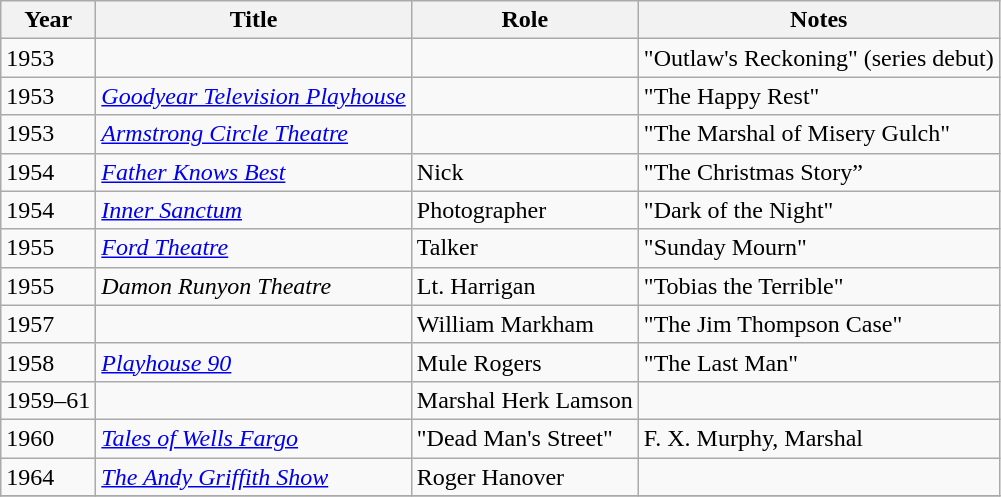<table class="wikitable sortable">
<tr>
<th>Year</th>
<th>Title</th>
<th class="unsortable">Role</th>
<th class="unsortable">Notes</th>
</tr>
<tr>
<td>1953</td>
<td><em></em></td>
<td></td>
<td>"Outlaw's Reckoning" (series debut)</td>
</tr>
<tr>
<td>1953</td>
<td><em><a href='#'>Goodyear Television Playhouse</a></em></td>
<td></td>
<td>"The Happy Rest"</td>
</tr>
<tr>
<td>1953</td>
<td><em><a href='#'>Armstrong Circle Theatre</a></em></td>
<td></td>
<td>"The Marshal of Misery Gulch"</td>
</tr>
<tr>
<td>1954</td>
<td><em><a href='#'>Father Knows Best</a></em></td>
<td>Nick</td>
<td>"The Christmas Story”</td>
</tr>
<tr>
<td>1954</td>
<td><em><a href='#'>Inner Sanctum</a></em></td>
<td>Photographer</td>
<td>"Dark of the Night"</td>
</tr>
<tr>
<td>1955</td>
<td><em><a href='#'>Ford Theatre</a></em></td>
<td>Talker</td>
<td>"Sunday Mourn"</td>
</tr>
<tr>
<td>1955</td>
<td><em>Damon Runyon Theatre</em></td>
<td>Lt. Harrigan</td>
<td>"Tobias the Terrible"</td>
</tr>
<tr>
<td>1957</td>
<td><em></em></td>
<td>William Markham</td>
<td>"The Jim Thompson Case"</td>
</tr>
<tr>
<td>1958</td>
<td><em><a href='#'>Playhouse 90</a></em></td>
<td>Mule Rogers</td>
<td>"The Last Man"</td>
</tr>
<tr>
<td>1959–61</td>
<td><em></em></td>
<td>Marshal Herk Lamson</td>
<td></td>
</tr>
<tr>
<td>1960</td>
<td><em><a href='#'>Tales of Wells Fargo</a></em></td>
<td>"Dead Man's Street"</td>
<td>F. X. Murphy, Marshal</td>
</tr>
<tr>
<td>1964</td>
<td><em><a href='#'>The Andy Griffith Show</a></em></td>
<td>Roger Hanover</td>
<td></td>
</tr>
<tr>
</tr>
</table>
